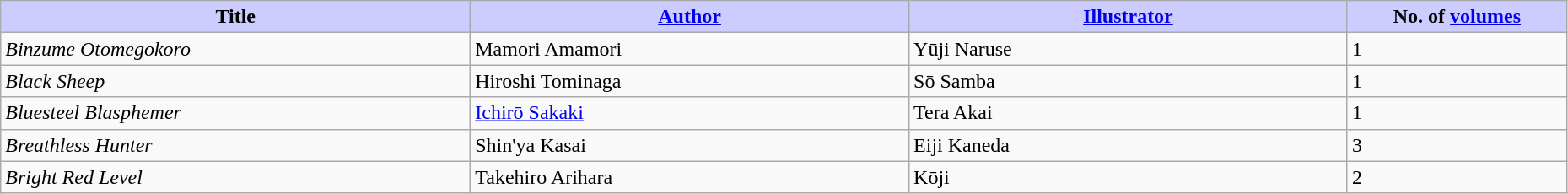<table class="wikitable" style="width: 98%;">
<tr>
<th width=30% style="background:#ccf;">Title</th>
<th width=28% style="background:#ccf;"><a href='#'>Author</a></th>
<th width=28% style="background:#ccf;"><a href='#'>Illustrator</a></th>
<th width=14% style="background:#ccf;">No. of <a href='#'>volumes</a></th>
</tr>
<tr>
<td><em>Binzume Otomegokoro</em></td>
<td>Mamori Amamori</td>
<td>Yūji Naruse</td>
<td>1</td>
</tr>
<tr>
<td><em>Black Sheep</em></td>
<td>Hiroshi Tominaga</td>
<td>Sō Samba</td>
<td>1</td>
</tr>
<tr>
<td><em>Bluesteel Blasphemer</em></td>
<td><a href='#'>Ichirō Sakaki</a></td>
<td>Tera Akai</td>
<td>1</td>
</tr>
<tr>
<td><em>Breathless Hunter</em></td>
<td>Shin'ya Kasai</td>
<td>Eiji Kaneda</td>
<td>3</td>
</tr>
<tr>
<td><em>Bright Red Level</em></td>
<td>Takehiro Arihara</td>
<td>Kōji</td>
<td>2</td>
</tr>
</table>
